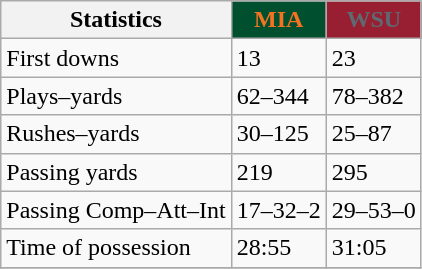<table class="wikitable">
<tr>
<th>Statistics</th>
<th style="background:#005030; color:#f47321">MIA</th>
<th style="background:#981e32; color:#5e6a71">WSU</th>
</tr>
<tr>
<td>First downs</td>
<td>13</td>
<td>23</td>
</tr>
<tr>
<td>Plays–yards</td>
<td>62–344</td>
<td>78–382</td>
</tr>
<tr>
<td>Rushes–yards</td>
<td>30–125</td>
<td>25–87</td>
</tr>
<tr>
<td>Passing yards</td>
<td>219</td>
<td>295</td>
</tr>
<tr>
<td>Passing Comp–Att–Int</td>
<td>17–32–2</td>
<td>29–53–0</td>
</tr>
<tr>
<td>Time of possession</td>
<td>28:55</td>
<td>31:05</td>
</tr>
<tr>
</tr>
</table>
